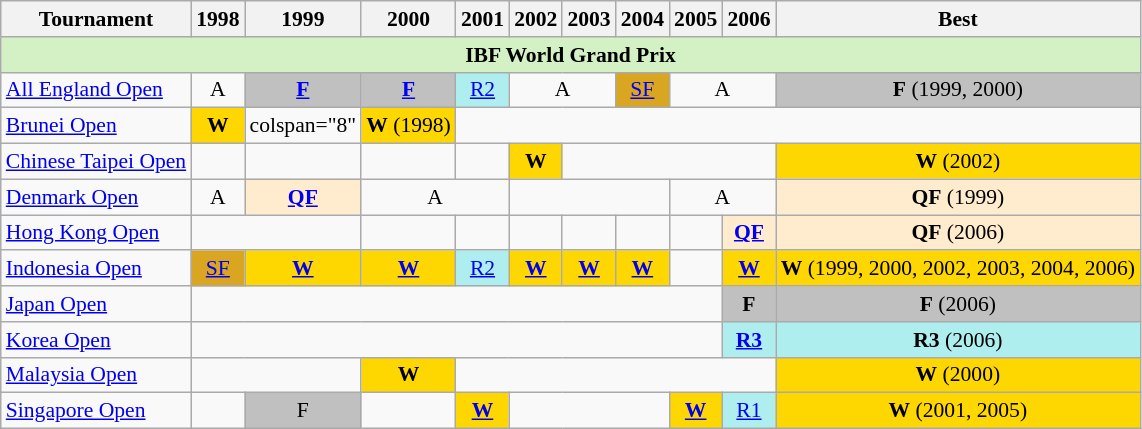<table class="wikitable" style="font-size: 90%; text-align:center">
<tr>
<th>Tournament</th>
<th>1998</th>
<th>1999</th>
<th>2000</th>
<th>2001</th>
<th>2002</th>
<th>2003</th>
<th>2004</th>
<th>2005</th>
<th>2006</th>
<th>Best</th>
</tr>
<tr bgcolor="D4F1C5">
<td colspan="11" align=center><strong>IBF World Grand Prix</strong></td>
</tr>
<tr>
<td align=left><a href='#'>All England Open</a></td>
<td>A</td>
<td bgcolor=Silver><a href='#'><strong>F</strong></a></td>
<td bgcolor=Silver><a href='#'><strong>F</strong></a></td>
<td bgcolor=AFEEEE><a href='#'>R2</a></td>
<td colspan="2">A</td>
<td bgcolor=DAA520><a href='#'>SF</a></td>
<td colspan="2">A</td>
<td bgcolor=Silver><strong>F</strong> (1999, 2000)</td>
</tr>
<tr>
<td align=left><a href='#'>Brunei Open</a></td>
<td bgcolor=Gold><strong>W</strong></td>
<td>colspan="8" </td>
<td bgcolor=Gold><strong>W</strong> (1998)</td>
</tr>
<tr>
<td align=left><a href='#'>Chinese Taipei Open</a></td>
<td></td>
<td></td>
<td></td>
<td></td>
<td bgcolor=Gold><strong>W</strong></td>
<td colspan="4"></td>
<td bgcolor=Gold><strong>W</strong> (2002)</td>
</tr>
<tr>
<td align=left><a href='#'>Denmark Open</a></td>
<td>A</td>
<td bgcolor=FFEBCD><a href='#'><strong>QF</strong></a></td>
<td colspan="2">A</td>
<td colspan="3"></td>
<td colspan="2">A</td>
<td bgcolor=FFEBCD><strong>QF</strong> (1999)</td>
</tr>
<tr>
<td align=left><a href='#'>Hong Kong Open</a></td>
<td colspan="2"></td>
<td></td>
<td></td>
<td></td>
<td></td>
<td></td>
<td></td>
<td bgcolor=FFEBCD><a href='#'><strong>QF</strong></a></td>
<td bgcolor=FFEBCD><strong>QF</strong> (2006)</td>
</tr>
<tr>
<td align=left><a href='#'>Indonesia Open</a></td>
<td bgcolor=DAA520><a href='#'>SF</a></td>
<td bgcolor=Gold><a href='#'><strong>W</strong></a></td>
<td bgcolor=Gold><a href='#'><strong>W</strong></a></td>
<td bgcolor=AFEEEE><a href='#'>R2</a></td>
<td bgcolor=Gold><a href='#'><strong>W</strong></a></td>
<td bgcolor=Gold><a href='#'><strong>W</strong></a></td>
<td bgcolor=Gold><a href='#'><strong>W</strong></a></td>
<td></td>
<td bgcolor=Gold><a href='#'><strong>W</strong></a></td>
<td bgcolor=Gold><strong>W</strong> (1999, 2000, 2002, 2003, 2004, 2006)</td>
</tr>
<tr>
<td align=left><a href='#'>Japan Open</a></td>
<td colspan="8"></td>
<td bgcolor=Silver><strong>F</strong></td>
<td bgcolor=Silver><strong>F</strong> (2006)</td>
</tr>
<tr>
<td align=left><a href='#'>Korea Open</a></td>
<td colspan="8"></td>
<td bgcolor=AFEEEE><a href='#'><strong>R3</strong></a></td>
<td bgcolor=AFEEEE><strong>R3</strong> (2006)</td>
</tr>
<tr>
<td align=left><a href='#'>Malaysia Open</a></td>
<td colspan="2"></td>
<td bgcolor=Gold><strong>W</strong></td>
<td colspan="6"></td>
<td bgcolor=Gold><strong>W</strong> (2000)</td>
</tr>
<tr>
<td align=left><a href='#'>Singapore Open</a></td>
<td></td>
<td bgcolor=Silver>F</td>
<td></td>
<td bgcolor=Gold><a href='#'><strong>W</strong></a></td>
<td colspan="3"></td>
<td bgcolor=Gold><a href='#'><strong>W</strong></a></td>
<td bgcolor=AFEEEE><a href='#'>R1</a></td>
<td bgcolor=Gold><strong>W</strong> (2001, 2005)</td>
</tr>
</table>
